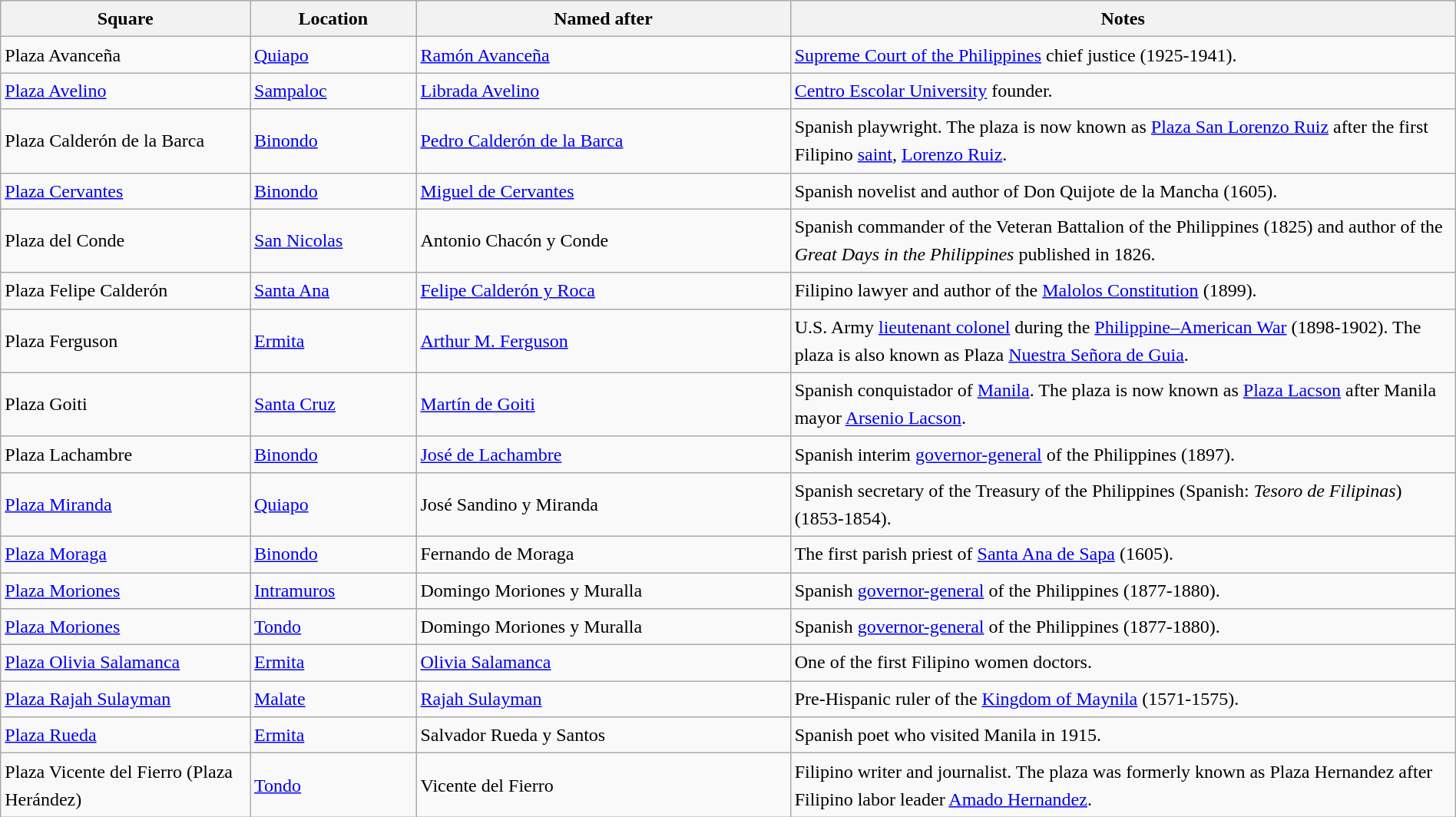<table class="wikitable sortable" style="font-size:100%;width:100%;border:0px;text-align:left;line-height:150%;">
<tr>
<th style="background: #f2f2f2; height="17"  width="15%">Square</th>
<th style="background: #f2f2f2; height="17" width="10%">Location</th>
<th style="background: #f2f2f2; height="17" width="22.5%">Named after</th>
<th class="unsortable" style="background: #f2f2f2; height="17" width="40%">Notes</th>
</tr>
<tr>
<td>Plaza Avanceña</td>
<td><a href='#'>Quiapo</a></td>
<td><a href='#'>Ramón Avanceña</a></td>
<td><a href='#'>Supreme Court of the Philippines</a> chief justice (1925-1941).</td>
</tr>
<tr>
<td><a href='#'>Plaza Avelino</a></td>
<td><a href='#'>Sampaloc</a></td>
<td><a href='#'>Librada Avelino</a></td>
<td><a href='#'>Centro Escolar University</a> founder.</td>
</tr>
<tr>
<td>Plaza Calderón de la Barca</td>
<td><a href='#'>Binondo</a></td>
<td><a href='#'>Pedro Calderón de la Barca</a></td>
<td>Spanish playwright. The plaza is now known as <a href='#'>Plaza San Lorenzo Ruiz</a> after the first Filipino <a href='#'>saint</a>, <a href='#'>Lorenzo Ruiz</a>.</td>
</tr>
<tr>
<td><a href='#'>Plaza Cervantes</a></td>
<td><a href='#'>Binondo</a></td>
<td><a href='#'>Miguel de Cervantes</a></td>
<td>Spanish novelist and author of Don Quijote de la Mancha (1605).</td>
</tr>
<tr>
<td>Plaza del Conde</td>
<td><a href='#'>San Nicolas</a></td>
<td>Antonio Chacón y Conde</td>
<td>Spanish commander of the Veteran Battalion of the Philippines (1825) and author of the <em>Great Days in the Philippines</em> published in 1826.</td>
</tr>
<tr>
<td>Plaza Felipe Calderón</td>
<td><a href='#'>Santa Ana</a></td>
<td><a href='#'>Felipe Calderón y Roca</a></td>
<td>Filipino lawyer and author of the <a href='#'>Malolos Constitution</a> (1899).</td>
</tr>
<tr>
<td>Plaza Ferguson</td>
<td><a href='#'>Ermita</a></td>
<td><a href='#'>Arthur M. Ferguson</a></td>
<td>U.S. Army <a href='#'>lieutenant colonel</a> during the <a href='#'>Philippine–American War</a> (1898-1902). The plaza is also known as Plaza <a href='#'>Nuestra Señora de Guia</a>.</td>
</tr>
<tr>
<td>Plaza Goiti</td>
<td><a href='#'>Santa Cruz</a></td>
<td><a href='#'>Martín de Goiti</a></td>
<td>Spanish conquistador of <a href='#'>Manila</a>. The plaza is now known as <a href='#'>Plaza Lacson</a> after Manila mayor <a href='#'>Arsenio Lacson</a>.</td>
</tr>
<tr>
<td>Plaza Lachambre</td>
<td><a href='#'>Binondo</a></td>
<td><a href='#'>José de Lachambre</a></td>
<td>Spanish interim <a href='#'>governor-general</a> of the Philippines (1897).</td>
</tr>
<tr>
<td><a href='#'>Plaza Miranda</a></td>
<td><a href='#'>Quiapo</a></td>
<td>José Sandino y Miranda</td>
<td>Spanish secretary of the Treasury of the Philippines (Spanish: <em>Tesoro de Filipinas</em>) (1853-1854).</td>
</tr>
<tr>
<td><a href='#'>Plaza Moraga</a></td>
<td><a href='#'>Binondo</a></td>
<td>Fernando de Moraga</td>
<td>The first parish priest of <a href='#'>Santa Ana de Sapa</a> (1605).</td>
</tr>
<tr>
<td><a href='#'>Plaza Moriones</a></td>
<td><a href='#'>Intramuros</a></td>
<td>Domingo Moriones y Muralla</td>
<td>Spanish <a href='#'>governor-general</a> of the Philippines (1877-1880).</td>
</tr>
<tr>
<td><a href='#'>Plaza Moriones</a></td>
<td><a href='#'>Tondo</a></td>
<td>Domingo Moriones y Muralla</td>
<td>Spanish <a href='#'>governor-general</a> of the Philippines (1877-1880).</td>
</tr>
<tr>
<td><a href='#'>Plaza Olivia Salamanca</a></td>
<td><a href='#'>Ermita</a></td>
<td><a href='#'>Olivia Salamanca</a></td>
<td>One of the first Filipino women doctors.</td>
</tr>
<tr>
<td><a href='#'>Plaza Rajah Sulayman</a></td>
<td><a href='#'>Malate</a></td>
<td><a href='#'>Rajah Sulayman</a></td>
<td>Pre-Hispanic ruler of the <a href='#'>Kingdom of Maynila</a> (1571-1575).</td>
</tr>
<tr>
<td><a href='#'>Plaza Rueda</a></td>
<td><a href='#'>Ermita</a></td>
<td>Salvador Rueda y Santos</td>
<td>Spanish poet who visited Manila in 1915.</td>
</tr>
<tr>
<td>Plaza Vicente del Fierro (Plaza Herández)</td>
<td><a href='#'>Tondo</a></td>
<td>Vicente del Fierro</td>
<td>Filipino writer and journalist. The plaza was formerly known as Plaza Hernandez after Filipino labor leader <a href='#'>Amado Hernandez</a>.</td>
</tr>
<tr>
</tr>
</table>
